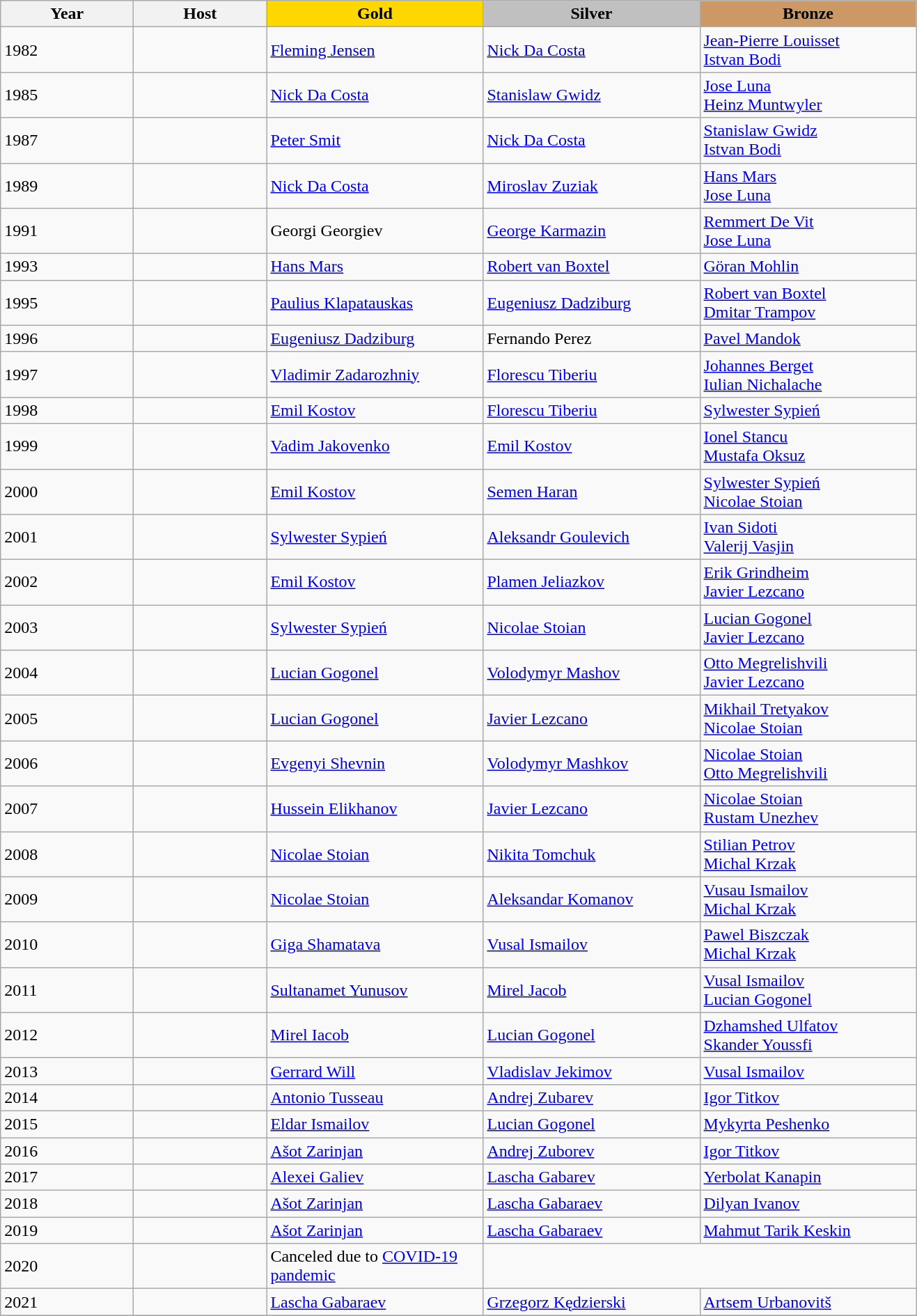<table class="wikitable">
<tr align=center>
<th width="120">Year</th>
<th width="120">Host</th>
<td width="200" bgcolor="gold"><strong>Gold</strong></td>
<td width="200" bgcolor="silver"><strong>Silver</strong></td>
<td width="200" bgcolor="CC9966"><strong>Bronze</strong></td>
</tr>
<tr>
<td>1982</td>
<td></td>
<td> <a href='#'>Fleming Jensen</a></td>
<td> <a href='#'>Nick Da Costa</a></td>
<td> <a href='#'>Jean-Pierre Louisset</a><br> <a href='#'>Istvan Bodi</a></td>
</tr>
<tr>
<td>1985</td>
<td></td>
<td> <a href='#'>Nick Da Costa</a></td>
<td><a href='#'>Stanislaw Gwidz</a></td>
<td> <a href='#'>Jose Luna</a><br> <a href='#'>Heinz Muntwyler</a></td>
</tr>
<tr>
<td>1987</td>
<td></td>
<td><a href='#'>Peter Smit</a></td>
<td> <a href='#'>Nick Da Costa</a></td>
<td><a href='#'>Stanislaw Gwidz</a><br> <a href='#'>Istvan Bodi</a></td>
</tr>
<tr>
<td>1989</td>
<td></td>
<td> <a href='#'>Nick Da Costa</a></td>
<td><a href='#'>Miroslav Zuziak</a></td>
<td><a href='#'>Hans Mars</a><br> <a href='#'>Jose Luna</a></td>
</tr>
<tr>
<td>1991</td>
<td></td>
<td> Georgi Georgiev</td>
<td> <a href='#'>George Karmazin</a></td>
<td><a href='#'>Remmert De Vit</a><br> <a href='#'>Jose Luna</a></td>
</tr>
<tr>
<td>1993</td>
<td></td>
<td><a href='#'>Hans Mars</a></td>
<td><a href='#'>Robert van Boxtel</a></td>
<td> <a href='#'>Göran Mohlin</a></td>
</tr>
<tr>
<td>1995</td>
<td></td>
<td> <a href='#'>Paulius Klapatauskas</a></td>
<td><a href='#'>Eugeniusz Dadziburg</a></td>
<td><a href='#'>Robert van Boxtel</a><br> <a href='#'>Dmitar Trampov</a></td>
</tr>
<tr>
<td>1996</td>
<td></td>
<td><a href='#'>Eugeniusz Dadziburg</a></td>
<td> Fernando Perez</td>
<td><a href='#'>Pavel Mandok</a></td>
</tr>
<tr>
<td>1997</td>
<td></td>
<td><a href='#'>Vladimir Zadarozhniy</a></td>
<td><a href='#'>Florescu Tiberiu</a></td>
<td> <a href='#'>Johannes Berget</a><br><a href='#'>Iulian Nichalache</a></td>
</tr>
<tr>
<td>1998</td>
<td></td>
<td> <a href='#'>Emil Kostov</a></td>
<td><a href='#'>Florescu Tiberiu</a></td>
<td><a href='#'>Sylwester Sypień</a></td>
</tr>
<tr>
<td>1999</td>
<td></td>
<td><a href='#'>Vadim Jakovenko</a></td>
<td> <a href='#'>Emil Kostov</a></td>
<td><a href='#'>Ionel Stancu</a><br> <a href='#'>Mustafa Oksuz</a></td>
</tr>
<tr>
<td>2000</td>
<td></td>
<td> <a href='#'>Emil Kostov</a></td>
<td><a href='#'>Semen Haran</a></td>
<td><a href='#'>Sylwester Sypień</a><br><a href='#'>Nicolae Stoian</a></td>
</tr>
<tr>
<td>2001</td>
<td></td>
<td><a href='#'>Sylwester Sypień</a></td>
<td> <a href='#'>Aleksandr Goulevich</a></td>
<td> <a href='#'>Ivan Sidoti</a><br><a href='#'>Valerij Vasjin</a></td>
</tr>
<tr>
<td>2002</td>
<td></td>
<td> <a href='#'>Emil Kostov</a></td>
<td> <a href='#'>Plamen Jeliazkov</a></td>
<td> <a href='#'>Erik Grindheim</a><br> <a href='#'>Javier Lezcano</a></td>
</tr>
<tr>
<td>2003</td>
<td></td>
<td><a href='#'>Sylwester Sypień</a></td>
<td><a href='#'>Nicolae Stoian</a></td>
<td><a href='#'>Lucian Gogonel</a><br> <a href='#'>Javier Lezcano</a></td>
</tr>
<tr>
<td>2004</td>
<td></td>
<td><a href='#'>Lucian Gogonel</a></td>
<td><a href='#'>Volodymyr Mashov</a></td>
<td> <a href='#'>Otto Megrelishvili</a><br> <a href='#'>Javier Lezcano</a></td>
</tr>
<tr>
<td>2005</td>
<td></td>
<td><a href='#'>Lucian Gogonel</a></td>
<td> <a href='#'>Javier Lezcano</a></td>
<td> <a href='#'>Mikhail Tretyakov</a><br><a href='#'>Nicolae Stoian</a></td>
</tr>
<tr>
<td>2006</td>
<td></td>
<td> <a href='#'>Evgenyi Shevnin</a></td>
<td><a href='#'>Volodymyr Mashkov</a></td>
<td><a href='#'>Nicolae Stoian</a><br> <a href='#'>Otto Megrelishvili</a></td>
</tr>
<tr>
<td>2007</td>
<td></td>
<td> <a href='#'>Hussein Elikhanov</a></td>
<td> <a href='#'>Javier Lezcano</a></td>
<td><a href='#'>Nicolae Stoian</a><br> <a href='#'>Rustam Unezhev</a></td>
</tr>
<tr>
<td>2008</td>
<td></td>
<td><a href='#'>Nicolae Stoian</a></td>
<td> <a href='#'>Nikita Tomchuk</a></td>
<td> <a href='#'>Stilian Petrov</a><br><a href='#'>Michal Krzak</a></td>
</tr>
<tr>
<td>2009</td>
<td></td>
<td><a href='#'>Nicolae Stoian</a></td>
<td> <a href='#'>Aleksandar Komanov</a></td>
<td><a href='#'>Vusau Ismailov</a><br><a href='#'>Michal Krzak</a></td>
</tr>
<tr>
<td>2010</td>
<td></td>
<td> <a href='#'>Giga Shamatava</a></td>
<td><a href='#'>Vusal Ismailov</a></td>
<td><a href='#'>Pawel Biszczak</a><br><a href='#'>Michal Krzak</a></td>
</tr>
<tr>
<td>2011</td>
<td></td>
<td><a href='#'>Sultanamet Yunusov</a></td>
<td><a href='#'>Mirel Jacob</a></td>
<td><a href='#'>Vusal Ismailov</a><br><a href='#'>Lucian Gogonel</a></td>
</tr>
<tr>
<td>2012</td>
<td></td>
<td><a href='#'>Mirel Iacob</a></td>
<td><a href='#'>Lucian Gogonel</a></td>
<td> <a href='#'>Dzhamshed Ulfatov</a><br> <a href='#'>Skander Youssfi</a></td>
</tr>
<tr>
<td>2013</td>
<td></td>
<td><a href='#'>Gerrard Will</a></td>
<td> <a href='#'>Vladislav Jekimov</a></td>
<td><a href='#'>Vusal Ismailov</a></td>
</tr>
<tr>
<td>2014</td>
<td></td>
<td> <a href='#'>Antonio Tusseau</a></td>
<td> <a href='#'>Andrej Zubarev</a></td>
<td> <a href='#'>Igor Titkov</a></td>
</tr>
<tr>
<td>2015</td>
<td></td>
<td><a href='#'>Eldar Ismailov</a></td>
<td> <a href='#'>Lucian Gogonel</a></td>
<td><a href='#'>Mykyrta Peshenko</a></td>
</tr>
<tr>
<td>2016</td>
<td></td>
<td> <a href='#'>Ašot Zarinjan</a></td>
<td> <a href='#'>Andrej Zuborev</a></td>
<td> <a href='#'>Igor Titkov</a></td>
</tr>
<tr>
<td>2017</td>
<td></td>
<td> <a href='#'>Alexei Galiev</a></td>
<td> <a href='#'>Lascha Gabarev</a></td>
<td> <a href='#'>Yerbolat Kanapin</a></td>
</tr>
<tr>
<td>2018</td>
<td></td>
<td> <a href='#'>Ašot Zarinjan</a></td>
<td> <a href='#'>Lascha Gabaraev</a></td>
<td> <a href='#'>Dilyan Ivanov</a></td>
</tr>
<tr>
<td>2019</td>
<td></td>
<td> <a href='#'>Ašot Zarinjan</a></td>
<td> <a href='#'>Lascha Gabaraev</a></td>
<td> <a href='#'>Mahmut Tarik Keskin</a></td>
</tr>
<tr>
<td>2020</td>
<td></td>
<td>Canceled due to <a href='#'>COVID-19 pandemic</a></td>
</tr>
<tr>
<td>2021</td>
<td></td>
<td> <a href='#'>Lascha Gabaraev</a></td>
<td><a href='#'>Grzegorz Kędzierski</a></td>
<td> <a href='#'>Artsem Urbanovitš</a></td>
</tr>
<tr>
</tr>
</table>
